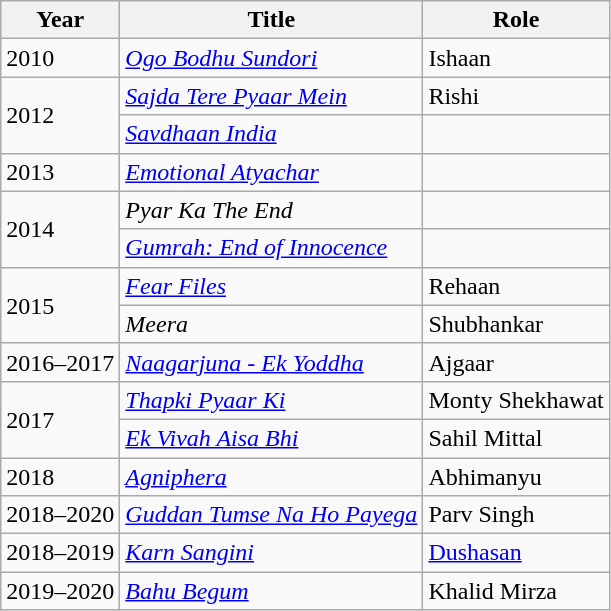<table class="wikitable">
<tr>
<th>Year</th>
<th>Title</th>
<th>Role</th>
</tr>
<tr>
<td>2010</td>
<td><em><a href='#'>Ogo Bodhu Sundori</a></em></td>
<td>Ishaan</td>
</tr>
<tr>
<td rowspan="2">2012</td>
<td><em><a href='#'>Sajda Tere Pyaar Mein</a></em></td>
<td>Rishi</td>
</tr>
<tr>
<td><em><a href='#'>Savdhaan India</a></em></td>
<td></td>
</tr>
<tr>
<td>2013</td>
<td><em><a href='#'>Emotional Atyachar</a></em></td>
<td></td>
</tr>
<tr>
<td rowspan="2">2014</td>
<td><em>Pyar Ka The End</em></td>
<td></td>
</tr>
<tr>
<td><em><a href='#'>Gumrah: End of Innocence</a></em></td>
<td></td>
</tr>
<tr>
<td rowspan="2">2015</td>
<td><em><a href='#'>Fear Files</a></em></td>
<td>Rehaan</td>
</tr>
<tr>
<td><em>Meera</em></td>
<td>Shubhankar</td>
</tr>
<tr>
<td>2016–2017</td>
<td><em><a href='#'>Naagarjuna - Ek Yoddha</a></em></td>
<td>Ajgaar</td>
</tr>
<tr>
<td rowspan="2">2017</td>
<td><em><a href='#'>Thapki Pyaar Ki</a></em></td>
<td>Monty Shekhawat</td>
</tr>
<tr>
<td><em><a href='#'>Ek Vivah Aisa Bhi</a></em></td>
<td>Sahil Mittal</td>
</tr>
<tr>
<td>2018</td>
<td><em><a href='#'>Agniphera</a></em></td>
<td>Abhimanyu</td>
</tr>
<tr>
<td>2018–2020</td>
<td><em><a href='#'>Guddan Tumse Na Ho Payega</a></em></td>
<td>Parv Singh</td>
</tr>
<tr>
<td>2018–2019</td>
<td><em><a href='#'>Karn Sangini</a></em></td>
<td><a href='#'>Dushasan</a></td>
</tr>
<tr>
<td>2019–2020</td>
<td><em><a href='#'>Bahu Begum</a></em></td>
<td>Khalid Mirza</td>
</tr>
</table>
